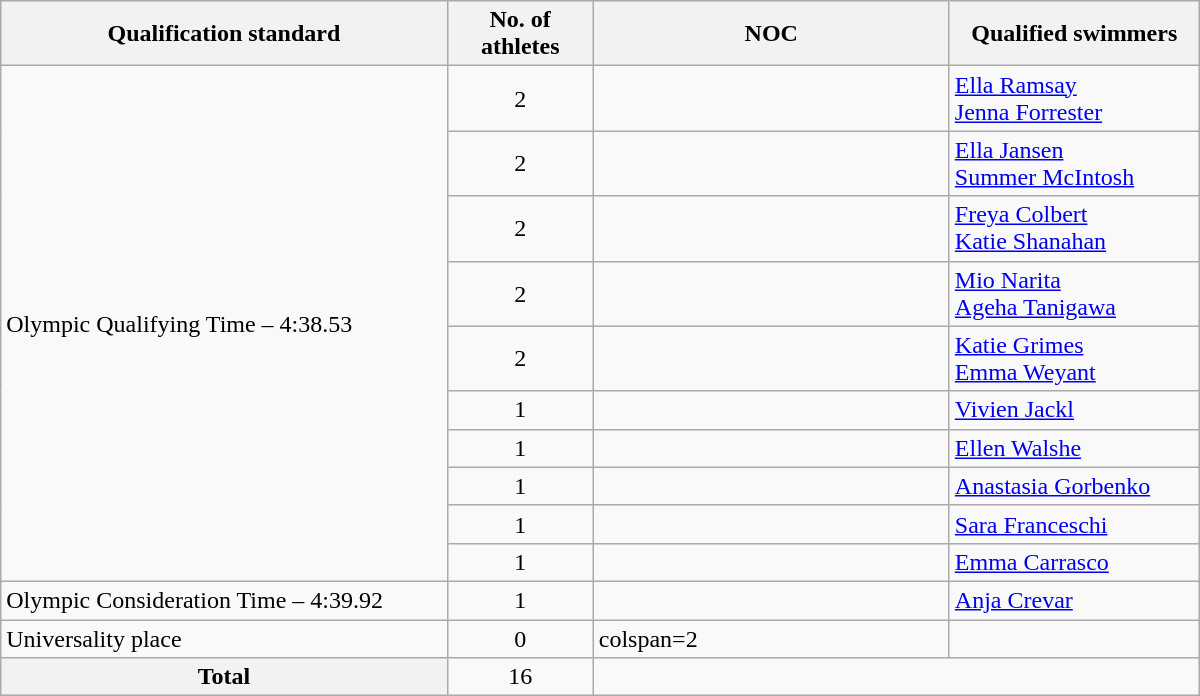<table class=wikitable style="text-align:left" width=800>
<tr>
<th scope="col">Qualification standard</th>
<th scope="col" width =90>No. of athletes</th>
<th scope="col" width =230>NOC</th>
<th scope="col">Qualified swimmers</th>
</tr>
<tr>
<td rowspan=10>Olympic Qualifying Time – 4:38.53</td>
<td align=center>2</td>
<td></td>
<td><a href='#'>Ella Ramsay</a><br><a href='#'>Jenna Forrester</a></td>
</tr>
<tr>
<td align=center>2</td>
<td></td>
<td><a href='#'>Ella Jansen</a><br><a href='#'>Summer McIntosh</a></td>
</tr>
<tr>
<td align=center>2</td>
<td></td>
<td><a href='#'>Freya Colbert</a><br><a href='#'>Katie Shanahan</a></td>
</tr>
<tr>
<td align=center>2</td>
<td></td>
<td><a href='#'>Mio Narita</a><br><a href='#'>Ageha Tanigawa</a></td>
</tr>
<tr>
<td align=center>2</td>
<td></td>
<td><a href='#'>Katie Grimes</a><br><a href='#'>Emma Weyant</a></td>
</tr>
<tr>
<td align=center>1</td>
<td></td>
<td><a href='#'>Vivien Jackl</a></td>
</tr>
<tr>
<td align=center>1</td>
<td></td>
<td><a href='#'>Ellen Walshe</a></td>
</tr>
<tr>
<td align=center>1</td>
<td></td>
<td><a href='#'>Anastasia Gorbenko</a></td>
</tr>
<tr>
<td align=center>1</td>
<td></td>
<td><a href='#'>Sara Franceschi</a></td>
</tr>
<tr>
<td align=center>1</td>
<td></td>
<td><a href='#'>Emma Carrasco</a></td>
</tr>
<tr>
<td>Olympic Consideration Time – 4:39.92</td>
<td align=center>1</td>
<td></td>
<td><a href='#'>Anja Crevar</a></td>
</tr>
<tr>
<td>Universality place</td>
<td align=center>0</td>
<td>colspan=2 </td>
</tr>
<tr>
<th scope="row">Total</th>
<td align=center>16</td>
<td colspan=2></td>
</tr>
</table>
